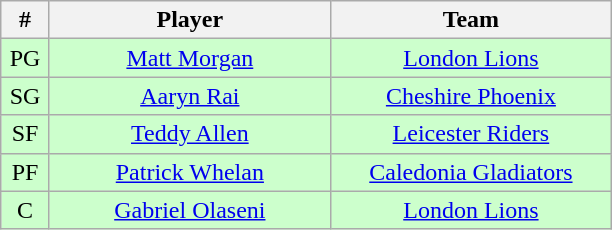<table class="wikitable" style="text-align:center">
<tr>
<th width=25>#</th>
<th width=180>Player</th>
<th width=180>Team</th>
</tr>
<tr style="background:#cfc;">
<td align=middle>PG</td>
<td><a href='#'>Matt Morgan</a></td>
<td><a href='#'>London Lions</a></td>
</tr>
<tr style="background:#cfc;">
<td align=middle>SG</td>
<td><a href='#'>Aaryn Rai</a></td>
<td><a href='#'>Cheshire Phoenix</a></td>
</tr>
<tr style="background:#cfc;">
<td align=middle>SF</td>
<td><a href='#'>Teddy Allen</a></td>
<td><a href='#'>Leicester Riders</a></td>
</tr>
<tr style="background:#cfc;">
<td align=middle>PF</td>
<td><a href='#'>Patrick Whelan</a></td>
<td><a href='#'>Caledonia Gladiators</a></td>
</tr>
<tr style="background:#cfc;">
<td align=middle>C</td>
<td><a href='#'>Gabriel Olaseni</a></td>
<td><a href='#'>London Lions</a></td>
</tr>
</table>
